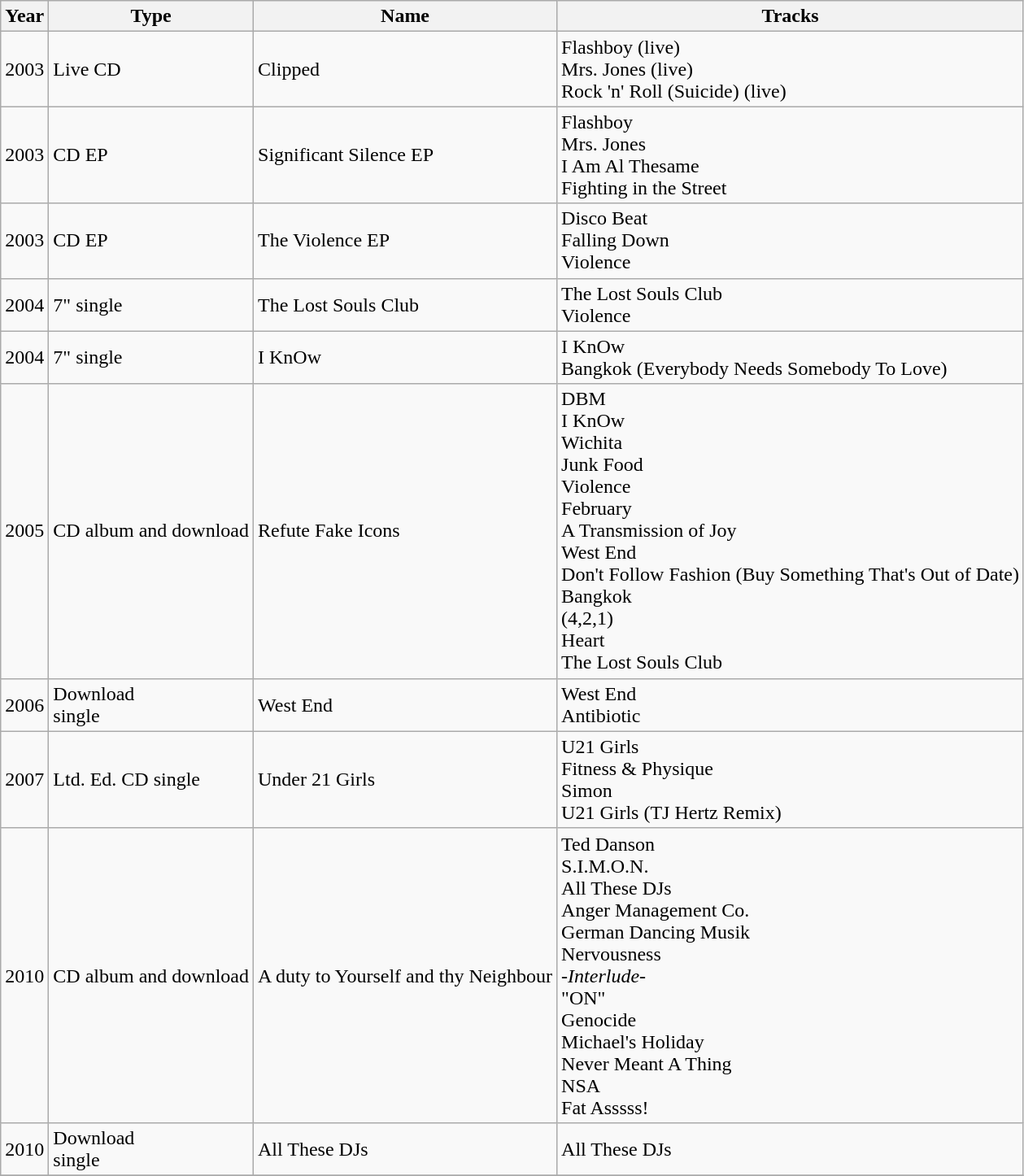<table class="wikitable" border="1">
<tr>
<th>Year</th>
<th>Type</th>
<th>Name</th>
<th>Tracks</th>
</tr>
<tr>
<td>2003</td>
<td>Live CD</td>
<td>Clipped</td>
<td>Flashboy (live)<br>Mrs. Jones (live)<br>Rock 'n' Roll (Suicide) (live)</td>
</tr>
<tr>
<td>2003</td>
<td>CD EP</td>
<td>Significant Silence EP</td>
<td>Flashboy<br>Mrs. Jones<br>I Am Al Thesame<br>Fighting in the Street</td>
</tr>
<tr>
<td>2003</td>
<td>CD EP</td>
<td>The Violence EP</td>
<td>Disco Beat<br>Falling Down<br>Violence</td>
</tr>
<tr>
<td>2004</td>
<td>7" single</td>
<td>The Lost Souls Club</td>
<td>The Lost Souls Club<br>Violence</td>
</tr>
<tr>
<td>2004</td>
<td>7" single</td>
<td>I KnOw</td>
<td>I KnOw<br>Bangkok (Everybody Needs Somebody To Love)</td>
</tr>
<tr>
<td>2005</td>
<td>CD album and download</td>
<td>Refute Fake Icons</td>
<td>DBM<br>I KnOw<br>Wichita<br>Junk Food<br>Violence<br>February<br>A Transmission of Joy<br>West End<br>Don't Follow Fashion (Buy Something That's Out of Date)<br>Bangkok<br>(4,2,1)<br>Heart<br>The Lost Souls Club</td>
</tr>
<tr>
<td>2006</td>
<td>Download<br>single</td>
<td>West End</td>
<td>West End<br>Antibiotic</td>
</tr>
<tr>
<td>2007</td>
<td>Ltd. Ed. CD single</td>
<td>Under 21 Girls</td>
<td>U21 Girls<br>Fitness & Physique<br>Simon<br>U21 Girls (TJ Hertz Remix)</td>
</tr>
<tr>
<td>2010</td>
<td>CD album and download</td>
<td>A duty to Yourself and thy Neighbour</td>
<td>Ted Danson<br>S.I.M.O.N.<br>All These DJs<br>Anger Management Co.<br>German Dancing Musik<br>Nervousness<br><em>-Interlude-</em><br>"ON"<br>Genocide<br>Michael's Holiday<br>Never Meant A Thing<br>NSA<br>Fat Asssss!</td>
</tr>
<tr>
<td>2010</td>
<td>Download<br>single</td>
<td>All These DJs</td>
<td>All These DJs</td>
</tr>
<tr>
</tr>
</table>
